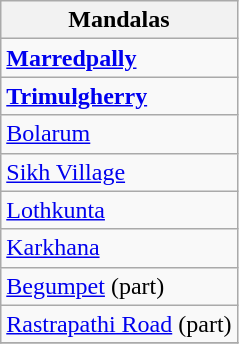<table class="wikitable sortable static-row-numbers static-row-header-hash">
<tr>
<th>Mandalas</th>
</tr>
<tr>
<td><strong><a href='#'>Marredpally</a></strong></td>
</tr>
<tr>
<td><strong><a href='#'>Trimulgherry</a></strong></td>
</tr>
<tr>
<td><a href='#'>Bolarum</a></td>
</tr>
<tr>
<td><a href='#'>Sikh Village</a></td>
</tr>
<tr>
<td><a href='#'>Lothkunta</a></td>
</tr>
<tr>
<td><a href='#'>Karkhana</a></td>
</tr>
<tr>
<td><a href='#'>Begumpet</a> (part)</td>
</tr>
<tr>
<td><a href='#'>Rastrapathi Road</a> (part)</td>
</tr>
<tr>
</tr>
</table>
